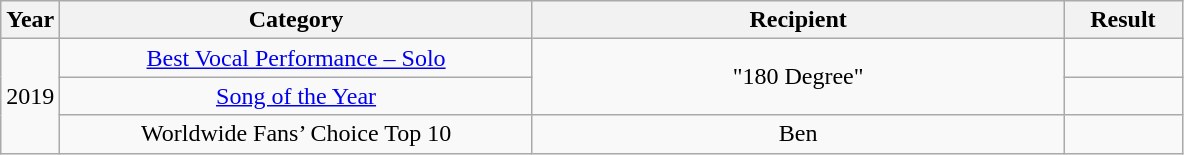<table class="wikitable" style="text-align:center">
<tr>
<th width="5%">Year</th>
<th width="40%">Category</th>
<th width="45%">Recipient</th>
<th width="10%">Result</th>
</tr>
<tr>
<td rowspan="3">2019</td>
<td><a href='#'>Best Vocal Performance – Solo</a></td>
<td rowspan="2">"180 Degree"</td>
<td></td>
</tr>
<tr>
<td><a href='#'>Song of the Year</a></td>
<td></td>
</tr>
<tr>
<td>Worldwide Fans’ Choice Top 10</td>
<td>Ben</td>
<td></td>
</tr>
</table>
